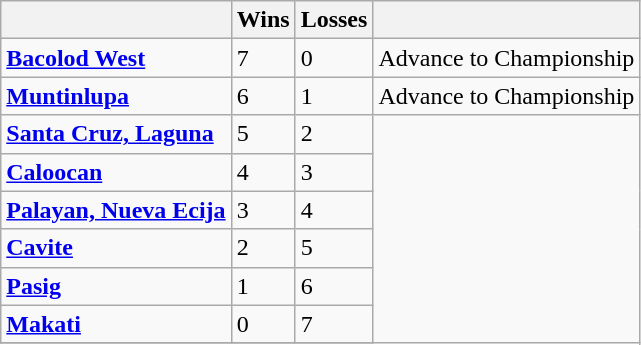<table class="wikitable">
<tr align=center>
<th></th>
<th>Wins</th>
<th>Losses</th>
<th></th>
</tr>
<tr>
<td><strong><a href='#'>Bacolod West</a></strong></td>
<td>7</td>
<td>0</td>
<td>Advance to Championship</td>
</tr>
<tr>
<td><strong><a href='#'>Muntinlupa</a></strong></td>
<td>6</td>
<td>1</td>
<td>Advance to Championship</td>
</tr>
<tr>
<td><strong><a href='#'>Santa Cruz, Laguna</a></strong></td>
<td>5</td>
<td>2</td>
</tr>
<tr>
<td><strong><a href='#'>Caloocan</a></strong></td>
<td>4</td>
<td>3</td>
</tr>
<tr>
<td><strong><a href='#'>Palayan, Nueva Ecija</a></strong></td>
<td>3</td>
<td>4</td>
</tr>
<tr>
<td><strong><a href='#'>Cavite</a></strong></td>
<td>2</td>
<td>5</td>
</tr>
<tr>
<td><strong><a href='#'>Pasig</a></strong></td>
<td>1</td>
<td>6</td>
</tr>
<tr>
<td><strong><a href='#'>Makati</a></strong></td>
<td>0</td>
<td>7</td>
</tr>
<tr>
</tr>
</table>
